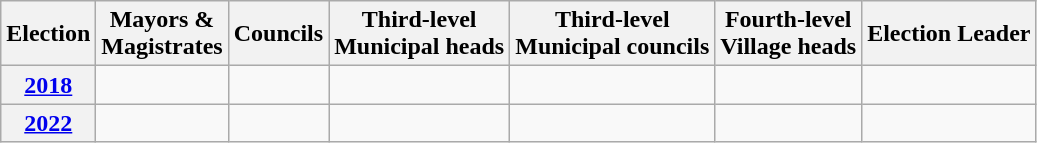<table class=wikitable>
<tr>
<th>Election</th>
<th>Mayors &<br>Magistrates</th>
<th>Councils</th>
<th>Third-level<br>Municipal heads</th>
<th>Third-level<br>Municipal councils</th>
<th>Fourth-level<br>Village heads</th>
<th>Election Leader</th>
</tr>
<tr>
<th><a href='#'>2018</a><br></th>
<td></td>
<td></td>
<td></td>
<td></td>
<td></td>
<td></td>
</tr>
<tr>
<th><a href='#'>2022</a><br></th>
<td></td>
<td></td>
<td></td>
<td></td>
<td></td>
<td></td>
</tr>
</table>
